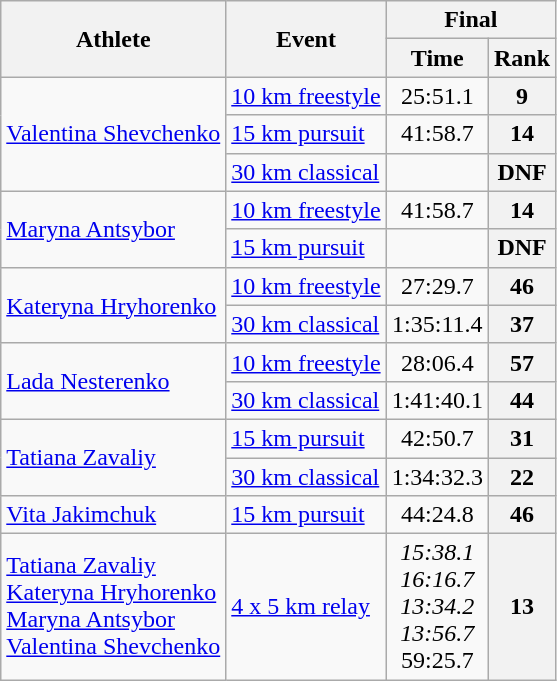<table class="wikitable">
<tr>
<th rowspan="2">Athlete</th>
<th rowspan="2">Event</th>
<th colspan="2">Final</th>
</tr>
<tr>
<th>Time</th>
<th>Rank</th>
</tr>
<tr>
<td rowspan=3><a href='#'>Valentina Shevchenko</a></td>
<td><a href='#'>10 km freestyle</a></td>
<td align="center">25:51.1</td>
<th align="center"><strong>9</strong></th>
</tr>
<tr>
<td><a href='#'>15 km pursuit</a></td>
<td align="center">41:58.7</td>
<th align="center"><strong>14</strong></th>
</tr>
<tr>
<td><a href='#'>30 km classical</a></td>
<td align="center"></td>
<th align="center"><strong>DNF</strong></th>
</tr>
<tr>
<td rowspan=2><a href='#'>Maryna Antsybor</a></td>
<td><a href='#'>10 km freestyle</a></td>
<td align="center">41:58.7</td>
<th align="center"><strong>14</strong></th>
</tr>
<tr>
<td><a href='#'>15 km pursuit</a></td>
<td align="center"></td>
<th align="center">DNF</th>
</tr>
<tr>
<td rowspan=2><a href='#'>Kateryna Hryhorenko</a></td>
<td><a href='#'>10 km freestyle</a></td>
<td align="center">27:29.7</td>
<th align="center">46</th>
</tr>
<tr>
<td><a href='#'>30 km classical</a></td>
<td align="center">1:35:11.4</td>
<th align="center"><strong>37</strong></th>
</tr>
<tr>
<td rowspan=2><a href='#'>Lada Nesterenko</a></td>
<td><a href='#'>10 km freestyle</a></td>
<td align="center">28:06.4</td>
<th align="center">57</th>
</tr>
<tr>
<td><a href='#'>30 km classical</a></td>
<td align="center">1:41:40.1</td>
<th align="center"><strong>44</strong></th>
</tr>
<tr>
<td rowspan=2><a href='#'>Tatiana Zavaliy</a></td>
<td><a href='#'>15 km pursuit</a></td>
<td align="center">42:50.7</td>
<th align="center"><strong>31</strong></th>
</tr>
<tr>
<td><a href='#'>30 km classical</a></td>
<td align="center">1:34:32.3</td>
<th align="center"><strong>22</strong></th>
</tr>
<tr>
<td><a href='#'>Vita Jakimchuk</a></td>
<td><a href='#'>15 km pursuit</a></td>
<td align="center">44:24.8</td>
<th align="center"><strong>46</strong></th>
</tr>
<tr>
<td><a href='#'>Tatiana Zavaliy</a><br><a href='#'>Kateryna Hryhorenko</a><br><a href='#'>Maryna Antsybor</a><br><a href='#'>Valentina Shevchenko</a></td>
<td><a href='#'>4 x 5 km relay</a></td>
<td align="center"><em>15:38.1<br>16:16.7<br>13:34.2<br>13:56.7</em><br>59:25.7</td>
<th align="center"><strong>13</strong></th>
</tr>
</table>
